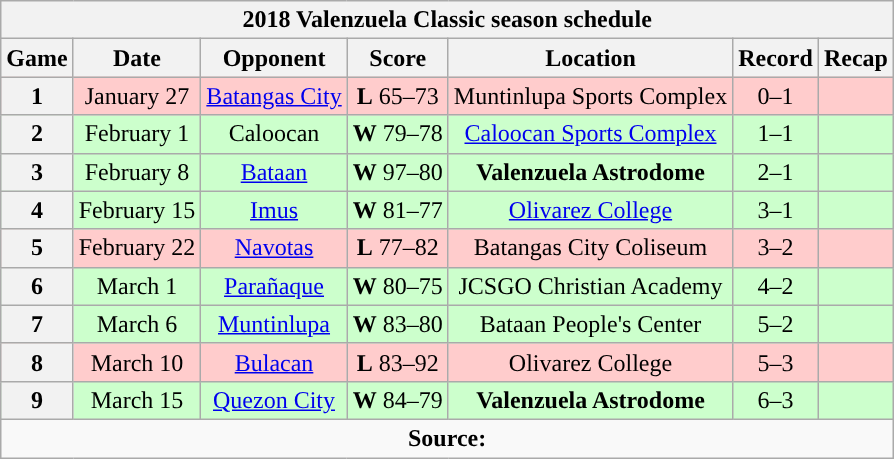<table class="wikitable" style="text-align:center">
<tr>
<th colspan=7>2018 Valenzuela Classic season schedule</th>
</tr>
<tr>
<th>Game</th>
<th>Date</th>
<th>Opponent</th>
<th>Score</th>
<th>Location</th>
<th>Record</th>
<th>Recap</th>
</tr>
<tr style="background:#fcc">
<th>1</th>
<td>January 27</td>
<td><a href='#'>Batangas City</a></td>
<td><strong>L</strong> 65–73</td>
<td>Muntinlupa Sports Complex</td>
<td>0–1</td>
<td></td>
</tr>
<tr style="background:#cfc">
<th>2</th>
<td>February 1</td>
<td>Caloocan</td>
<td><strong>W</strong> 79–78</td>
<td><a href='#'>Caloocan Sports Complex</a></td>
<td>1–1</td>
<td></td>
</tr>
<tr style="background:#cfc">
<th>3</th>
<td>February 8</td>
<td><a href='#'>Bataan</a></td>
<td><strong>W</strong> 97–80</td>
<td><strong>Valenzuela Astrodome</strong></td>
<td>2–1</td>
<td></td>
</tr>
<tr style="background:#cfc">
<th>4</th>
<td>February 15</td>
<td><a href='#'>Imus</a></td>
<td><strong>W</strong> 81–77</td>
<td><a href='#'>Olivarez College</a></td>
<td>3–1</td>
<td></td>
</tr>
<tr style="background:#fcc">
<th>5</th>
<td>February 22</td>
<td><a href='#'>Navotas</a></td>
<td><strong>L</strong> 77–82</td>
<td>Batangas City Coliseum</td>
<td>3–2</td>
<td></td>
</tr>
<tr style="background:#cfc">
<th>6</th>
<td>March 1</td>
<td><a href='#'>Parañaque</a></td>
<td><strong>W</strong> 80–75</td>
<td>JCSGO Christian Academy</td>
<td>4–2</td>
<td></td>
</tr>
<tr style="background:#cfc">
<th>7</th>
<td>March 6</td>
<td><a href='#'>Muntinlupa</a></td>
<td><strong>W</strong> 83–80</td>
<td>Bataan People's Center</td>
<td>5–2</td>
<td></td>
</tr>
<tr style="background:#fcc">
<th>8</th>
<td>March 10</td>
<td><a href='#'>Bulacan</a></td>
<td><strong>L</strong> 83–92</td>
<td>Olivarez College</td>
<td>5–3</td>
<td></td>
</tr>
<tr style="background:#cfc">
<th>9</th>
<td>March 15</td>
<td><a href='#'>Quezon City</a></td>
<td><strong>W</strong> 84–79</td>
<td><strong>Valenzuela Astrodome</strong></td>
<td>6–3</td>
<td></td>
</tr>
<tr>
<td colspan=7 align=center><strong>Source: </strong></td>
</tr>
</table>
